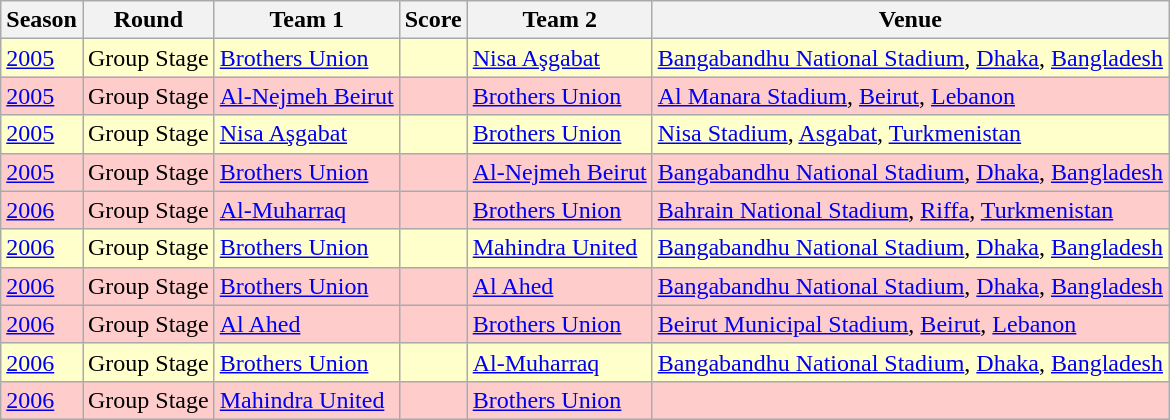<table class="wikitable">
<tr>
<th>Season</th>
<th>Round</th>
<th>Team 1</th>
<th>Score</th>
<th>Team 2</th>
<th>Venue</th>
</tr>
<tr style="background:#FFFFCC;">
<td><a href='#'>2005</a></td>
<td>Group Stage</td>
<td> <a href='#'>Brothers Union</a></td>
<td></td>
<td> <a href='#'>Nisa Aşgabat</a></td>
<td><a href='#'>Bangabandhu National Stadium</a>, <a href='#'>Dhaka</a>, <a href='#'>Bangladesh</a></td>
</tr>
<tr style="background:#FFCCCC;">
<td><a href='#'>2005</a></td>
<td>Group Stage</td>
<td> <a href='#'>Al-Nejmeh Beirut</a></td>
<td></td>
<td> <a href='#'>Brothers Union</a></td>
<td><a href='#'>Al Manara Stadium</a>, <a href='#'>Beirut</a>, <a href='#'>Lebanon</a></td>
</tr>
<tr style="background:#FFFFCC;">
<td><a href='#'>2005</a></td>
<td>Group Stage</td>
<td> <a href='#'>Nisa Aşgabat</a></td>
<td></td>
<td> <a href='#'>Brothers Union</a></td>
<td><a href='#'>Nisa Stadium</a>, <a href='#'>Asgabat</a>, <a href='#'>Turkmenistan</a></td>
</tr>
<tr style="background:#FFCCCC;">
<td><a href='#'>2005</a></td>
<td>Group Stage</td>
<td> <a href='#'>Brothers Union</a></td>
<td></td>
<td> <a href='#'>Al-Nejmeh Beirut</a></td>
<td><a href='#'>Bangabandhu National Stadium</a>, <a href='#'>Dhaka</a>, <a href='#'>Bangladesh</a></td>
</tr>
<tr style="background:#FFCCCC;">
<td><a href='#'>2006</a></td>
<td>Group Stage</td>
<td> <a href='#'>Al-Muharraq</a></td>
<td></td>
<td> <a href='#'>Brothers Union</a></td>
<td><a href='#'>Bahrain National Stadium</a>, <a href='#'>Riffa</a>, <a href='#'>Turkmenistan</a></td>
</tr>
<tr style="background:#FFFFCC;">
<td><a href='#'>2006</a></td>
<td>Group Stage</td>
<td> <a href='#'>Brothers Union</a></td>
<td></td>
<td> <a href='#'>Mahindra United</a></td>
<td><a href='#'>Bangabandhu National Stadium</a>, <a href='#'>Dhaka</a>, <a href='#'>Bangladesh</a></td>
</tr>
<tr style="background:#FFCCCC;">
<td><a href='#'>2006</a></td>
<td>Group Stage</td>
<td> <a href='#'>Brothers Union</a></td>
<td></td>
<td> <a href='#'>Al Ahed</a></td>
<td><a href='#'>Bangabandhu National Stadium</a>, <a href='#'>Dhaka</a>, <a href='#'>Bangladesh</a></td>
</tr>
<tr style="background:#FFCCCC;">
<td><a href='#'>2006</a></td>
<td>Group Stage</td>
<td> <a href='#'>Al Ahed</a></td>
<td></td>
<td> <a href='#'>Brothers Union</a></td>
<td><a href='#'>Beirut Municipal Stadium</a>, <a href='#'>Beirut</a>, <a href='#'>Lebanon</a></td>
</tr>
<tr style="background:#FFFFCC;">
<td><a href='#'>2006</a></td>
<td>Group Stage</td>
<td> <a href='#'>Brothers Union</a></td>
<td></td>
<td> <a href='#'>Al-Muharraq</a></td>
<td><a href='#'>Bangabandhu National Stadium</a>, <a href='#'>Dhaka</a>, <a href='#'>Bangladesh</a></td>
</tr>
<tr style="background:#FFCCCC;">
<td><a href='#'>2006</a></td>
<td>Group Stage</td>
<td> <a href='#'>Mahindra United</a></td>
<td></td>
<td> <a href='#'>Brothers Union</a></td>
<td></td>
</tr>
</table>
